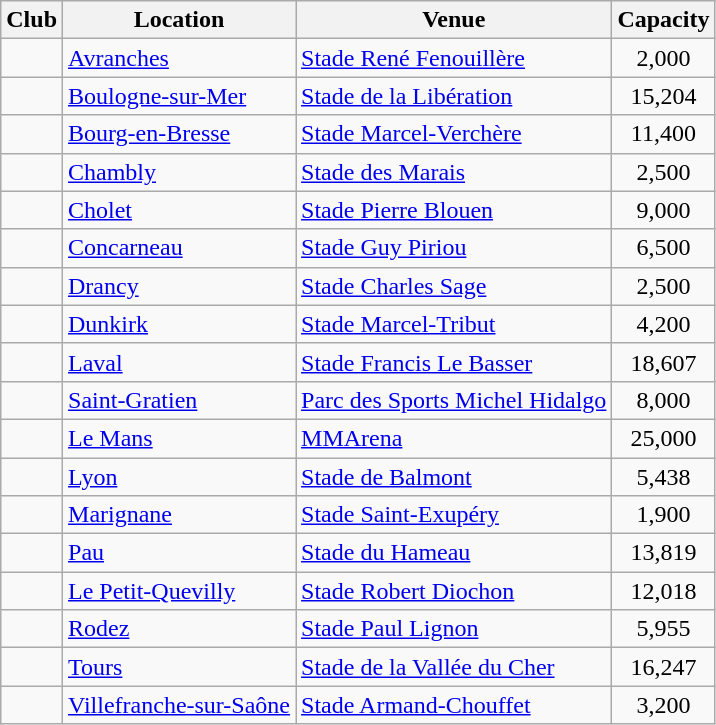<table class="wikitable sortable">
<tr>
<th>Club</th>
<th>Location</th>
<th>Venue</th>
<th>Capacity</th>
</tr>
<tr>
<td></td>
<td><a href='#'>Avranches</a></td>
<td><a href='#'>Stade René Fenouillère</a></td>
<td align="center">2,000</td>
</tr>
<tr>
<td></td>
<td><a href='#'>Boulogne-sur-Mer</a></td>
<td><a href='#'>Stade de la Libération</a></td>
<td align="center">15,204</td>
</tr>
<tr>
<td></td>
<td><a href='#'>Bourg-en-Bresse</a></td>
<td><a href='#'>Stade Marcel-Verchère</a></td>
<td align="center">11,400</td>
</tr>
<tr>
<td></td>
<td><a href='#'>Chambly</a></td>
<td><a href='#'>Stade des Marais</a></td>
<td align="center">2,500</td>
</tr>
<tr>
<td></td>
<td><a href='#'>Cholet</a></td>
<td><a href='#'>Stade Pierre Blouen</a></td>
<td align="center">9,000</td>
</tr>
<tr>
<td></td>
<td><a href='#'>Concarneau</a></td>
<td><a href='#'>Stade Guy Piriou</a></td>
<td align="center">6,500</td>
</tr>
<tr>
<td></td>
<td><a href='#'>Drancy</a></td>
<td><a href='#'>Stade Charles Sage</a></td>
<td align="center">2,500</td>
</tr>
<tr>
<td></td>
<td><a href='#'>Dunkirk</a></td>
<td><a href='#'>Stade Marcel-Tribut</a></td>
<td align="center">4,200</td>
</tr>
<tr>
<td></td>
<td><a href='#'>Laval</a></td>
<td><a href='#'>Stade Francis Le Basser</a></td>
<td align="center">18,607</td>
</tr>
<tr>
<td></td>
<td><a href='#'>Saint-Gratien</a></td>
<td><a href='#'>Parc des Sports Michel Hidalgo</a></td>
<td align="center">8,000</td>
</tr>
<tr>
<td></td>
<td><a href='#'>Le Mans</a></td>
<td><a href='#'>MMArena</a></td>
<td align="center">25,000</td>
</tr>
<tr>
<td></td>
<td><a href='#'>Lyon</a></td>
<td><a href='#'>Stade de Balmont</a></td>
<td align="center">5,438</td>
</tr>
<tr>
<td></td>
<td><a href='#'>Marignane</a></td>
<td><a href='#'>Stade Saint-Exupéry</a></td>
<td align="center">1,900</td>
</tr>
<tr>
<td></td>
<td><a href='#'>Pau</a></td>
<td><a href='#'>Stade du Hameau</a></td>
<td align="center">13,819</td>
</tr>
<tr>
<td></td>
<td><a href='#'>Le Petit-Quevilly</a></td>
<td><a href='#'>Stade Robert Diochon</a></td>
<td align="center">12,018</td>
</tr>
<tr>
<td></td>
<td><a href='#'>Rodez</a></td>
<td><a href='#'>Stade Paul Lignon</a></td>
<td align="center">5,955</td>
</tr>
<tr>
<td></td>
<td><a href='#'>Tours</a></td>
<td><a href='#'>Stade de la Vallée du Cher</a></td>
<td align="center">16,247</td>
</tr>
<tr>
<td></td>
<td><a href='#'>Villefranche-sur-Saône</a></td>
<td><a href='#'>Stade Armand-Chouffet</a></td>
<td align="center">3,200</td>
</tr>
</table>
